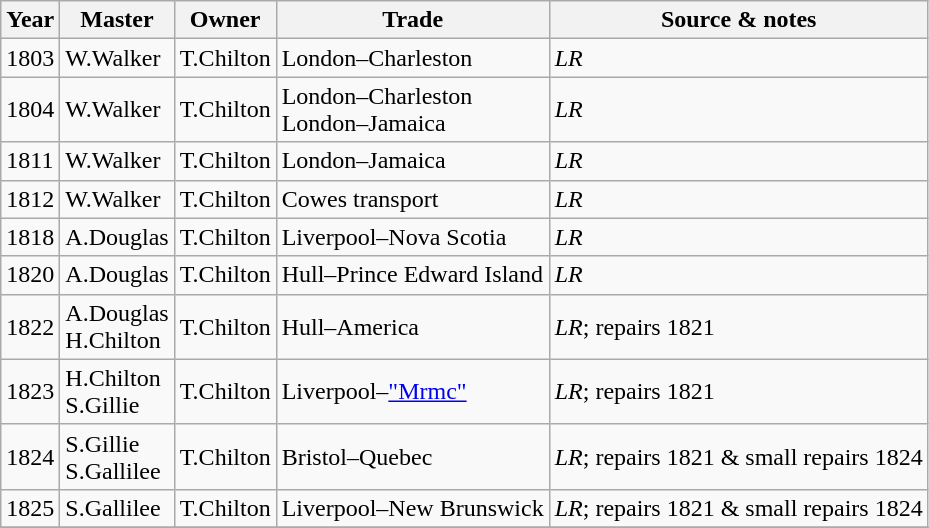<table class=" wikitable">
<tr>
<th>Year</th>
<th>Master</th>
<th>Owner</th>
<th>Trade</th>
<th>Source & notes</th>
</tr>
<tr>
<td>1803</td>
<td>W.Walker</td>
<td>T.Chilton</td>
<td>London–Charleston</td>
<td><em>LR</em></td>
</tr>
<tr>
<td>1804</td>
<td>W.Walker</td>
<td>T.Chilton</td>
<td>London–Charleston<br>London–Jamaica</td>
<td><em>LR</em></td>
</tr>
<tr>
<td>1811</td>
<td>W.Walker</td>
<td>T.Chilton</td>
<td>London–Jamaica</td>
<td><em>LR</em></td>
</tr>
<tr>
<td>1812</td>
<td>W.Walker</td>
<td>T.Chilton</td>
<td>Cowes transport</td>
<td><em>LR</em></td>
</tr>
<tr>
<td>1818</td>
<td>A.Douglas</td>
<td>T.Chilton</td>
<td>Liverpool–Nova Scotia</td>
<td><em>LR</em></td>
</tr>
<tr>
<td>1820</td>
<td>A.Douglas</td>
<td>T.Chilton</td>
<td>Hull–Prince Edward Island</td>
<td><em>LR</em></td>
</tr>
<tr>
<td>1822</td>
<td>A.Douglas<br>H.Chilton</td>
<td>T.Chilton</td>
<td>Hull–America</td>
<td><em>LR</em>; repairs 1821</td>
</tr>
<tr>
<td>1823</td>
<td>H.Chilton<br>S.Gillie</td>
<td>T.Chilton</td>
<td>Liverpool–<a href='#'>"Mrmc"</a></td>
<td><em>LR</em>; repairs 1821</td>
</tr>
<tr>
<td>1824</td>
<td>S.Gillie<br>S.Gallilee</td>
<td>T.Chilton</td>
<td>Bristol–Quebec</td>
<td><em>LR</em>; repairs 1821 & small repairs 1824</td>
</tr>
<tr>
<td>1825</td>
<td>S.Gallilee</td>
<td>T.Chilton</td>
<td>Liverpool–New Brunswick</td>
<td><em>LR</em>; repairs 1821 & small repairs 1824</td>
</tr>
<tr>
</tr>
</table>
